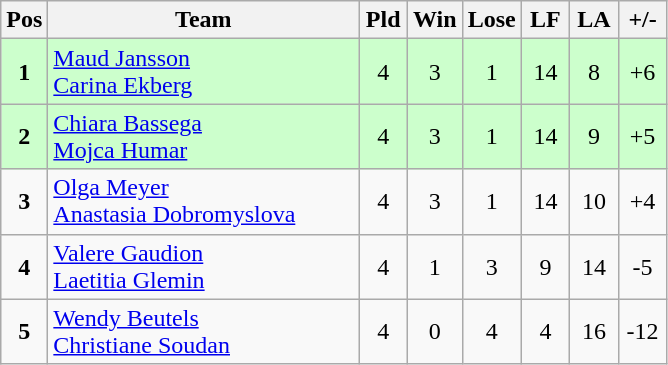<table class="wikitable" style="font-size: 100%">
<tr>
<th width=20>Pos</th>
<th width=200>Team</th>
<th width=25>Pld</th>
<th width=25>Win</th>
<th width=25>Lose</th>
<th width=25>LF</th>
<th width=25>LA</th>
<th width=25>+/-</th>
</tr>
<tr align=center style="background: #ccffcc;">
<td><strong>1</strong></td>
<td align="left"> <a href='#'>Maud Jansson</a><br> <a href='#'>Carina Ekberg</a></td>
<td>4</td>
<td>3</td>
<td>1</td>
<td>14</td>
<td>8</td>
<td>+6</td>
</tr>
<tr align=center style="background: #ccffcc;">
<td><strong>2</strong></td>
<td align="left"> <a href='#'>Chiara Bassega</a><br> <a href='#'>Mojca Humar</a></td>
<td>4</td>
<td>3</td>
<td>1</td>
<td>14</td>
<td>9</td>
<td>+5</td>
</tr>
<tr align=center>
<td><strong>3</strong></td>
<td align="left"> <a href='#'>Olga Meyer</a><br> <a href='#'>Anastasia Dobromyslova</a></td>
<td>4</td>
<td>3</td>
<td>1</td>
<td>14</td>
<td>10</td>
<td>+4</td>
</tr>
<tr align=center>
<td><strong>4</strong></td>
<td align="left"> <a href='#'>Valere Gaudion</a><br> <a href='#'>Laetitia Glemin</a></td>
<td>4</td>
<td>1</td>
<td>3</td>
<td>9</td>
<td>14</td>
<td>-5</td>
</tr>
<tr align=center>
<td><strong>5</strong></td>
<td align="left"> <a href='#'>Wendy Beutels</a><br> <a href='#'>Christiane Soudan</a></td>
<td>4</td>
<td>0</td>
<td>4</td>
<td>4</td>
<td>16</td>
<td>-12</td>
</tr>
</table>
